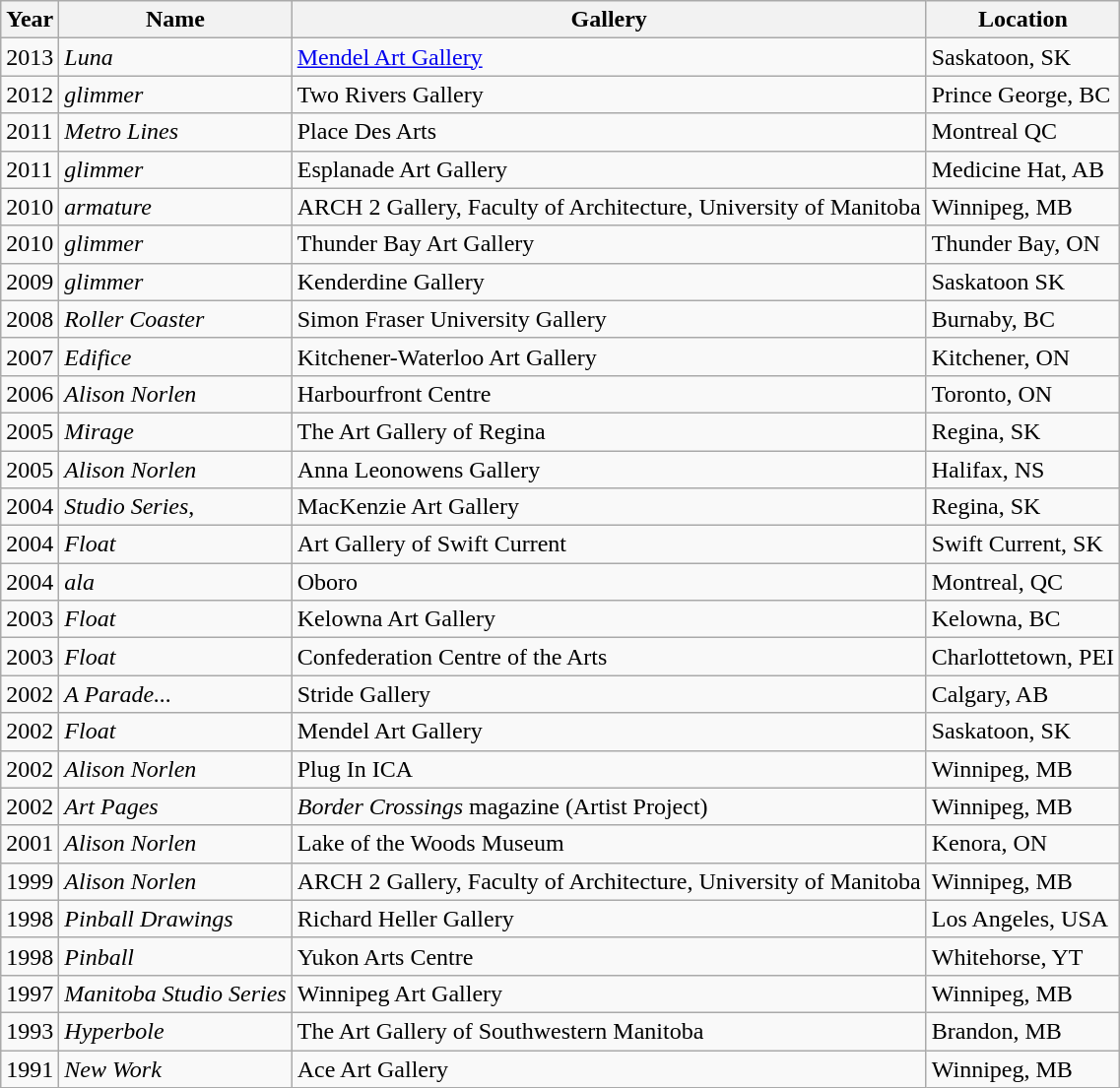<table class="wikitable">
<tr>
<th>Year</th>
<th>Name</th>
<th>Gallery</th>
<th>Location</th>
</tr>
<tr>
<td>2013</td>
<td><em>Luna</em></td>
<td><a href='#'>Mendel Art Gallery</a></td>
<td>Saskatoon, SK</td>
</tr>
<tr>
<td>2012</td>
<td><em>glimmer</em></td>
<td>Two Rivers Gallery</td>
<td>Prince George, BC</td>
</tr>
<tr>
<td>2011</td>
<td><em>Metro Lines</em></td>
<td>Place Des Arts</td>
<td>Montreal QC</td>
</tr>
<tr>
<td>2011</td>
<td><em>glimmer</em></td>
<td>Esplanade Art Gallery</td>
<td>Medicine Hat, AB</td>
</tr>
<tr>
<td>2010</td>
<td><em>armature</em></td>
<td>ARCH 2 Gallery, Faculty of Architecture, University of Manitoba</td>
<td>Winnipeg, MB</td>
</tr>
<tr>
<td>2010</td>
<td><em>glimmer</em></td>
<td>Thunder Bay Art Gallery</td>
<td>Thunder Bay, ON</td>
</tr>
<tr>
<td>2009</td>
<td><em>glimmer</em></td>
<td>Kenderdine Gallery</td>
<td>Saskatoon SK</td>
</tr>
<tr>
<td>2008</td>
<td><em>Roller Coaster</em></td>
<td>Simon Fraser University Gallery</td>
<td>Burnaby, BC</td>
</tr>
<tr>
<td>2007</td>
<td><em>Edifice</em></td>
<td>Kitchener-Waterloo Art Gallery</td>
<td>Kitchener, ON</td>
</tr>
<tr>
<td>2006</td>
<td><em>Alison Norlen</em></td>
<td>Harbourfront Centre</td>
<td>Toronto, ON</td>
</tr>
<tr>
<td>2005</td>
<td><em>Mirage</em></td>
<td>The Art Gallery of Regina</td>
<td>Regina, SK</td>
</tr>
<tr>
<td>2005</td>
<td><em>Alison Norlen</em></td>
<td>Anna Leonowens Gallery</td>
<td>Halifax, NS</td>
</tr>
<tr>
<td>2004</td>
<td><em>Studio Series</em>,</td>
<td>MacKenzie Art Gallery</td>
<td>Regina, SK</td>
</tr>
<tr>
<td>2004</td>
<td><em>Float</em></td>
<td>Art Gallery of Swift Current</td>
<td>Swift Current, SK</td>
</tr>
<tr>
<td>2004</td>
<td><em>ala</em></td>
<td>Oboro</td>
<td>Montreal, QC</td>
</tr>
<tr>
<td>2003</td>
<td><em>Float</em></td>
<td>Kelowna Art Gallery</td>
<td>Kelowna, BC</td>
</tr>
<tr>
<td>2003</td>
<td><em>Float</em></td>
<td>Confederation Centre of the Arts</td>
<td>Charlottetown, PEI</td>
</tr>
<tr>
<td>2002</td>
<td><em>A Parade...</em></td>
<td>Stride Gallery</td>
<td>Calgary, AB</td>
</tr>
<tr>
<td>2002</td>
<td><em>Float</em></td>
<td>Mendel Art Gallery</td>
<td>Saskatoon, SK</td>
</tr>
<tr>
<td>2002</td>
<td><em>Alison Norlen</em></td>
<td>Plug In ICA</td>
<td>Winnipeg, MB</td>
</tr>
<tr>
<td>2002</td>
<td><em>Art Pages</em></td>
<td><em>Border Crossings</em> magazine (Artist Project)</td>
<td>Winnipeg, MB</td>
</tr>
<tr>
<td>2001</td>
<td><em>Alison Norlen</em></td>
<td>Lake of the Woods Museum</td>
<td>Kenora, ON</td>
</tr>
<tr>
<td>1999</td>
<td><em>Alison Norlen</em></td>
<td>ARCH 2 Gallery, Faculty of Architecture, University of Manitoba</td>
<td>Winnipeg, MB</td>
</tr>
<tr>
<td>1998</td>
<td><em>Pinball Drawings</em></td>
<td>Richard Heller Gallery</td>
<td>Los Angeles, USA</td>
</tr>
<tr>
<td>1998</td>
<td><em>Pinball</em></td>
<td>Yukon Arts Centre</td>
<td>Whitehorse, YT</td>
</tr>
<tr>
<td>1997</td>
<td><em>Manitoba Studio Series</em></td>
<td>Winnipeg Art Gallery</td>
<td>Winnipeg, MB</td>
</tr>
<tr>
<td>1993</td>
<td><em>Hyperbole</em></td>
<td>The Art Gallery of Southwestern Manitoba</td>
<td>Brandon, MB</td>
</tr>
<tr>
<td>1991</td>
<td><em>New Work</em></td>
<td>Ace Art Gallery</td>
<td>Winnipeg, MB</td>
</tr>
</table>
